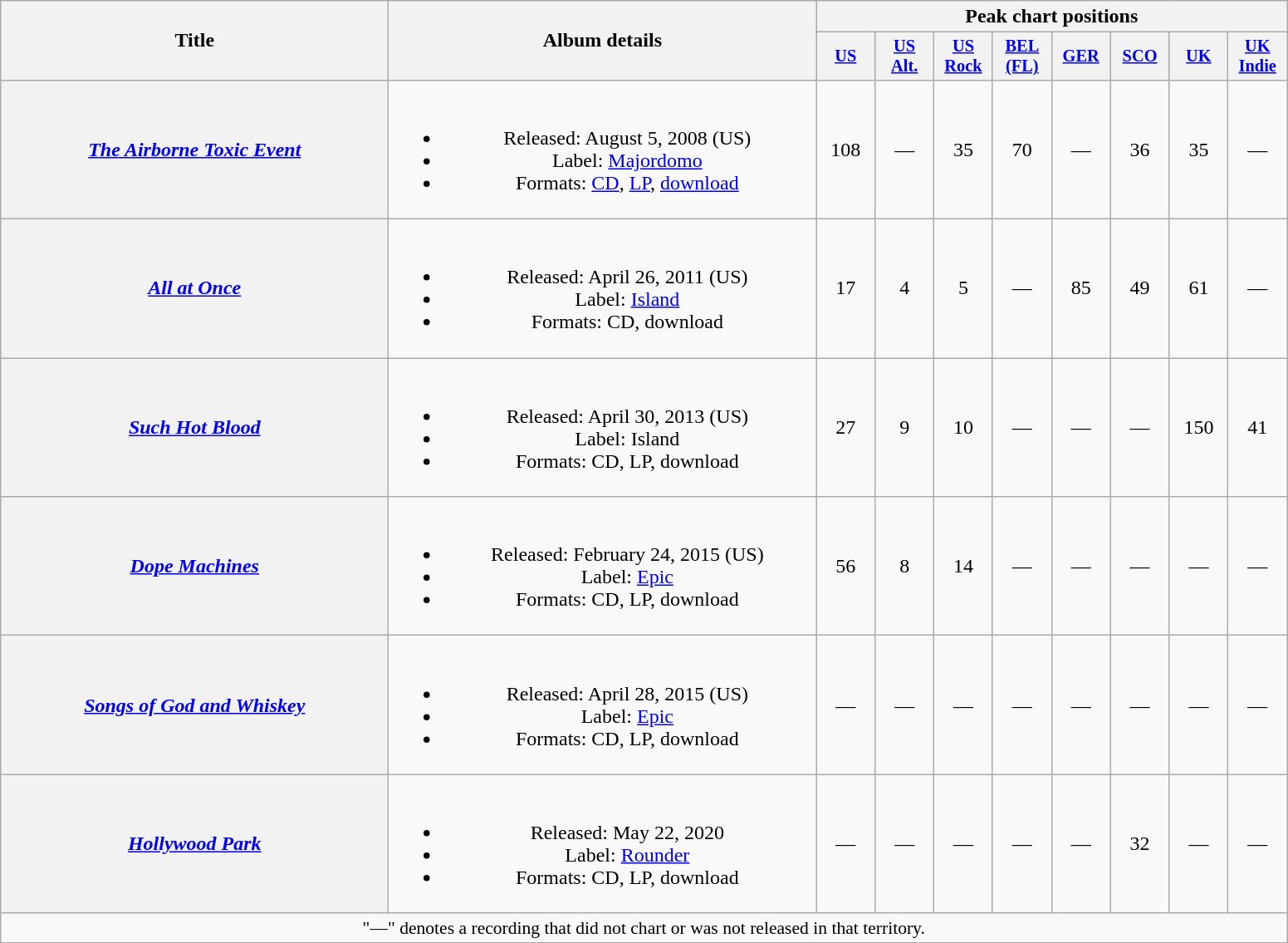<table class="wikitable plainrowheaders" style="text-align:center;">
<tr>
<th scope="col" rowspan="2" style="width:19em;">Title</th>
<th scope="col" rowspan="2" style="width:21em;">Album details</th>
<th scope="col" colspan="8">Peak chart positions</th>
</tr>
<tr>
<th scope="col" style="width:3em;font-size:85%;"><a href='#'>US</a><br></th>
<th scope="col" style="width:3em;font-size:85%;"><a href='#'>US<br>Alt.</a><br></th>
<th scope="col" style="width:3em;font-size:85%;"><a href='#'>US<br>Rock</a><br></th>
<th scope="col" style="width:3em;font-size:85%;"><a href='#'>BEL<br>(FL)</a><br></th>
<th scope="col" style="width:3em;font-size:85%;"><a href='#'>GER</a><br></th>
<th scope="col" style="width:3em;font-size:85%;"><a href='#'>SCO</a><br></th>
<th scope="col" style="width:3em;font-size:85%;"><a href='#'>UK</a><br></th>
<th scope="col" style="width:3em;font-size:85%;"><a href='#'>UK<br>Indie</a><br></th>
</tr>
<tr>
<th scope="row"><em><a href='#'>The Airborne Toxic Event</a></em></th>
<td><br><ul><li>Released: August 5, 2008 <span>(US)</span></li><li>Label: <a href='#'>Majordomo</a></li><li>Formats: <a href='#'>CD</a>, <a href='#'>LP</a>, <a href='#'>download</a></li></ul></td>
<td>108</td>
<td>—</td>
<td>35</td>
<td>70</td>
<td>—</td>
<td>36</td>
<td>35</td>
<td>—</td>
</tr>
<tr>
<th scope="row"><em><a href='#'>All at Once</a></em></th>
<td><br><ul><li>Released: April 26, 2011 <span>(US)</span></li><li>Label: <a href='#'>Island</a></li><li>Formats: CD, download</li></ul></td>
<td>17</td>
<td>4</td>
<td>5</td>
<td>—</td>
<td>85</td>
<td>49</td>
<td>61</td>
<td>—</td>
</tr>
<tr>
<th scope="row"><em><a href='#'>Such Hot Blood</a></em></th>
<td><br><ul><li>Released: April 30, 2013 <span>(US)</span></li><li>Label: Island</li><li>Formats: CD, LP, download</li></ul></td>
<td>27</td>
<td>9</td>
<td>10</td>
<td>—</td>
<td>—</td>
<td>—</td>
<td>150</td>
<td>41</td>
</tr>
<tr>
<th scope="row"><em><a href='#'>Dope Machines</a></em></th>
<td><br><ul><li>Released: February 24, 2015 <span>(US)</span></li><li>Label: <a href='#'>Epic</a></li><li>Formats: CD, LP, download</li></ul></td>
<td>56</td>
<td>8</td>
<td>14</td>
<td>—</td>
<td>—</td>
<td>—</td>
<td>—</td>
<td>—</td>
</tr>
<tr>
<th scope="row"><em><a href='#'>Songs of God and Whiskey</a></em></th>
<td><br><ul><li>Released: April 28, 2015 <span>(US)</span></li><li>Label: <a href='#'>Epic</a></li><li>Formats: CD, LP, download</li></ul></td>
<td>—</td>
<td>—</td>
<td>—</td>
<td>—</td>
<td>—</td>
<td>—</td>
<td>—</td>
<td>—</td>
</tr>
<tr>
<th scope="row"><em><a href='#'>Hollywood Park</a></em></th>
<td><br><ul><li>Released: May 22, 2020</li><li>Label: <a href='#'>Rounder</a></li><li>Formats: CD, LP, download</li></ul></td>
<td>—</td>
<td>—</td>
<td>—</td>
<td>—</td>
<td>—</td>
<td>32</td>
<td>—</td>
<td>—</td>
</tr>
<tr>
<td colspan="13" style="font-size:90%">"—" denotes a recording that did not chart or was not released in that territory.</td>
</tr>
</table>
